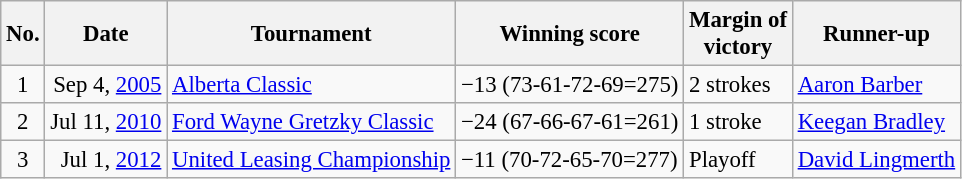<table class="wikitable" style="font-size:95%;">
<tr>
<th>No.</th>
<th>Date</th>
<th>Tournament</th>
<th>Winning score</th>
<th>Margin of<br>victory</th>
<th>Runner-up</th>
</tr>
<tr>
<td align=center>1</td>
<td align=right>Sep 4, <a href='#'>2005</a></td>
<td><a href='#'>Alberta Classic</a></td>
<td>−13 (73-61-72-69=275)</td>
<td>2 strokes</td>
<td> <a href='#'>Aaron Barber</a></td>
</tr>
<tr>
<td align=center>2</td>
<td align=right>Jul 11, <a href='#'>2010</a></td>
<td><a href='#'>Ford Wayne Gretzky Classic</a></td>
<td>−24 (67-66-67-61=261)</td>
<td>1 stroke</td>
<td> <a href='#'>Keegan Bradley</a></td>
</tr>
<tr>
<td align=center>3</td>
<td align=right>Jul 1, <a href='#'>2012</a></td>
<td><a href='#'>United Leasing Championship</a></td>
<td>−11 (70-72-65-70=277)</td>
<td>Playoff</td>
<td> <a href='#'>David Lingmerth</a></td>
</tr>
</table>
